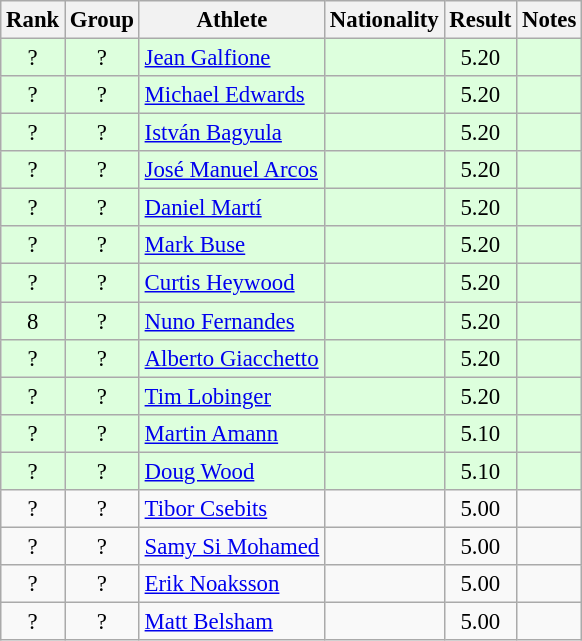<table class="wikitable sortable" style="text-align:center;font-size:95%">
<tr>
<th>Rank</th>
<th>Group</th>
<th>Athlete</th>
<th>Nationality</th>
<th>Result</th>
<th>Notes</th>
</tr>
<tr bgcolor=ddffdd>
<td>?</td>
<td>?</td>
<td align=left><a href='#'>Jean Galfione</a></td>
<td align=left></td>
<td>5.20</td>
<td></td>
</tr>
<tr bgcolor=ddffdd>
<td>?</td>
<td>?</td>
<td align=left><a href='#'>Michael Edwards</a></td>
<td align=left></td>
<td>5.20</td>
<td></td>
</tr>
<tr bgcolor=ddffdd>
<td>?</td>
<td>?</td>
<td align=left><a href='#'>István Bagyula</a></td>
<td align=left></td>
<td>5.20</td>
<td></td>
</tr>
<tr bgcolor=ddffdd>
<td>?</td>
<td>?</td>
<td align=left><a href='#'>José Manuel Arcos</a></td>
<td align=left></td>
<td>5.20</td>
<td></td>
</tr>
<tr bgcolor=ddffdd>
<td>?</td>
<td>?</td>
<td align=left><a href='#'>Daniel Martí</a></td>
<td align=left></td>
<td>5.20</td>
<td></td>
</tr>
<tr bgcolor=ddffdd>
<td>?</td>
<td>?</td>
<td align=left><a href='#'>Mark Buse</a></td>
<td align=left></td>
<td>5.20</td>
<td></td>
</tr>
<tr bgcolor=ddffdd>
<td>?</td>
<td>?</td>
<td align=left><a href='#'>Curtis Heywood</a></td>
<td align=left></td>
<td>5.20</td>
<td></td>
</tr>
<tr bgcolor=ddffdd>
<td>8</td>
<td>?</td>
<td align=left><a href='#'>Nuno Fernandes</a></td>
<td align=left></td>
<td>5.20</td>
<td></td>
</tr>
<tr bgcolor=ddffdd>
<td>?</td>
<td>?</td>
<td align=left><a href='#'>Alberto Giacchetto</a></td>
<td align=left></td>
<td>5.20</td>
<td></td>
</tr>
<tr bgcolor=ddffdd>
<td>?</td>
<td>?</td>
<td align=left><a href='#'>Tim Lobinger</a></td>
<td align=left></td>
<td>5.20</td>
<td></td>
</tr>
<tr bgcolor=ddffdd>
<td>?</td>
<td>?</td>
<td align=left><a href='#'>Martin Amann</a></td>
<td align=left></td>
<td>5.10</td>
<td></td>
</tr>
<tr bgcolor=ddffdd>
<td>?</td>
<td>?</td>
<td align=left><a href='#'>Doug Wood</a></td>
<td align=left></td>
<td>5.10</td>
<td></td>
</tr>
<tr>
<td>?</td>
<td>?</td>
<td align=left><a href='#'>Tibor Csebits</a></td>
<td align=left></td>
<td>5.00</td>
<td></td>
</tr>
<tr>
<td>?</td>
<td>?</td>
<td align=left><a href='#'>Samy Si Mohamed</a></td>
<td align=left></td>
<td>5.00</td>
<td></td>
</tr>
<tr>
<td>?</td>
<td>?</td>
<td align=left><a href='#'>Erik Noaksson</a></td>
<td align=left></td>
<td>5.00</td>
<td></td>
</tr>
<tr>
<td>?</td>
<td>?</td>
<td align=left><a href='#'>Matt Belsham</a></td>
<td align=left></td>
<td>5.00</td>
<td></td>
</tr>
</table>
